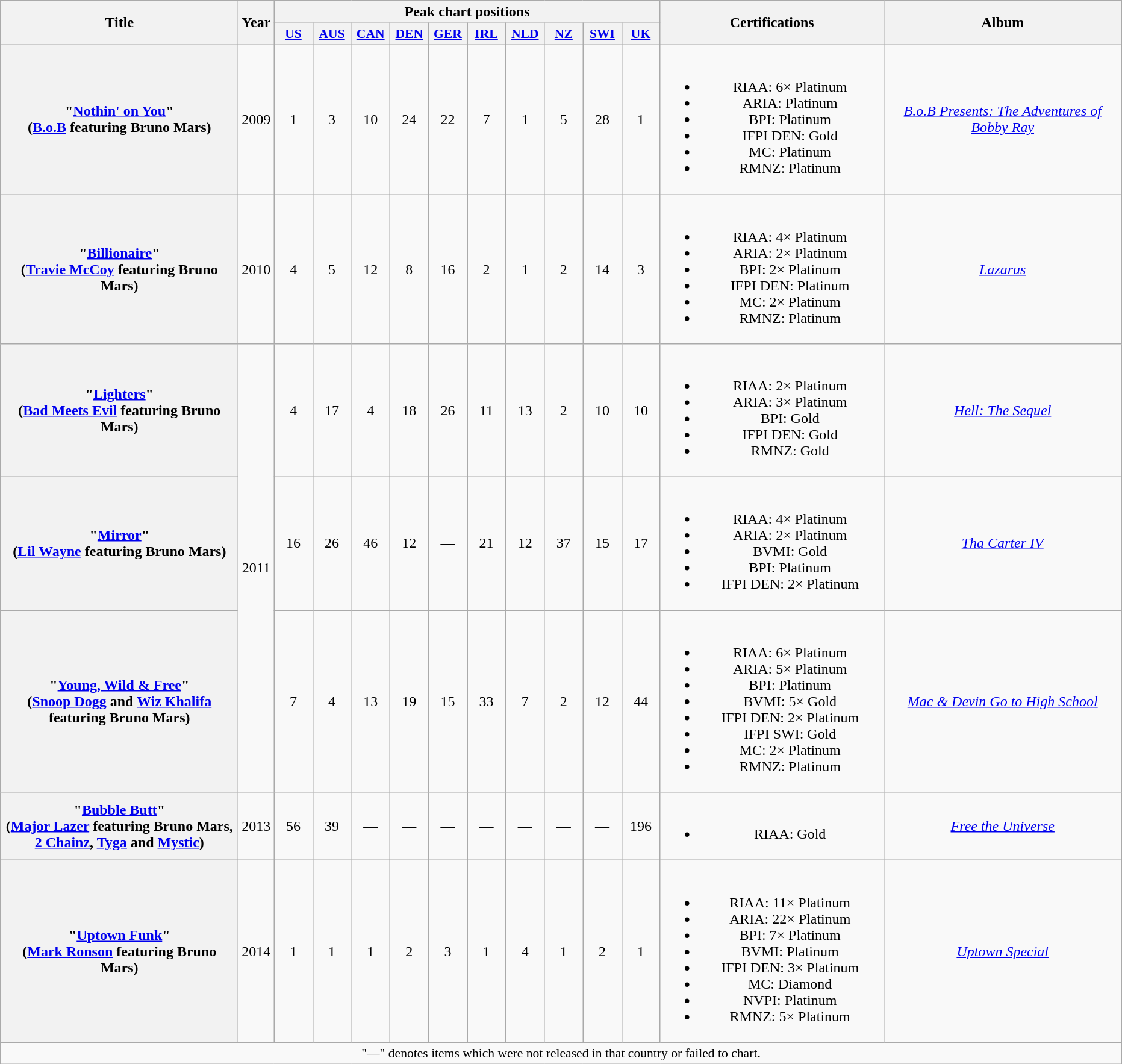<table class="wikitable plainrowheaders" style="text-align:center;" border="1">
<tr>
<th scope="col" rowspan="2" style="width:16em;">Title</th>
<th scope="col" rowspan="2" style="width:1em;">Year</th>
<th scope="col" colspan="10">Peak chart positions</th>
<th scope="col" rowspan="2" style="width:15em;">Certifications</th>
<th scope="col" rowspan="2" style="width:16em;">Album</th>
</tr>
<tr>
<th scope="col" style="width:2.5em; font-size:90%;"><a href='#'>US</a><br></th>
<th scope="col" style="width:2.5em; font-size:90%;"><a href='#'>AUS</a><br></th>
<th scope="col" style="width:2.5em; font-size:90%;"><a href='#'>CAN</a><br></th>
<th scope="col" style="width:2.5em; font-size:90%;"><a href='#'>DEN</a><br></th>
<th scope="col" style="width:2.5em; font-size:90%;"><a href='#'>GER</a><br></th>
<th scope="col" style="width:2.5em; font-size:90%;"><a href='#'>IRL</a><br></th>
<th scope="col" style="width:2.5em; font-size:90%;"><a href='#'>NLD</a><br></th>
<th scope="col" style="width:2.5em; font-size:90%;"><a href='#'>NZ</a><br></th>
<th scope="col" style="width:2.5em; font-size:90%;"><a href='#'>SWI</a><br></th>
<th scope="col" style="width:2.5em; font-size:90%;"><a href='#'>UK</a><br></th>
</tr>
<tr>
<th scope="row">"<a href='#'>Nothin' on You</a>"<br><span>(<a href='#'>B.o.B</a> featuring Bruno Mars)</span></th>
<td>2009</td>
<td>1</td>
<td>3</td>
<td>10</td>
<td>24</td>
<td>22</td>
<td>7</td>
<td>1</td>
<td>5</td>
<td>28</td>
<td>1</td>
<td><br><ul><li>RIAA: 6× Platinum</li><li>ARIA: Platinum</li><li>BPI: Platinum</li><li>IFPI DEN: Gold</li><li>MC: Platinum</li><li>RMNZ: Platinum</li></ul></td>
<td><em><a href='#'>B.o.B Presents: The Adventures of Bobby Ray</a></em></td>
</tr>
<tr>
<th scope="row">"<a href='#'>Billionaire</a>"<br><span>(<a href='#'>Travie McCoy</a> featuring Bruno Mars)</span></th>
<td>2010</td>
<td>4</td>
<td>5</td>
<td>12</td>
<td>8</td>
<td>16</td>
<td>2</td>
<td>1</td>
<td>2</td>
<td>14</td>
<td>3</td>
<td><br><ul><li>RIAA: 4× Platinum</li><li>ARIA: 2× Platinum</li><li>BPI: 2× Platinum</li><li>IFPI DEN: Platinum</li><li>MC: 2× Platinum</li><li>RMNZ: Platinum</li></ul></td>
<td><em><a href='#'>Lazarus</a></em></td>
</tr>
<tr>
<th scope="row">"<a href='#'>Lighters</a>"<br><span>(<a href='#'>Bad Meets Evil</a> featuring Bruno Mars)</span></th>
<td rowspan="3">2011</td>
<td>4</td>
<td>17</td>
<td>4</td>
<td>18</td>
<td>26</td>
<td>11</td>
<td>13</td>
<td>2</td>
<td>10</td>
<td>10</td>
<td><br><ul><li>RIAA: 2× Platinum</li><li>ARIA: 3× Platinum</li><li>BPI: Gold</li><li>IFPI DEN: Gold</li><li>RMNZ: Gold</li></ul></td>
<td><em><a href='#'>Hell: The Sequel</a></em></td>
</tr>
<tr>
<th scope="row">"<a href='#'>Mirror</a>"<br><span>(<a href='#'>Lil Wayne</a> featuring Bruno Mars)</span></th>
<td>16</td>
<td>26</td>
<td>46</td>
<td>12</td>
<td>—</td>
<td>21</td>
<td>12</td>
<td>37</td>
<td>15</td>
<td>17</td>
<td><br><ul><li>RIAA: 4× Platinum</li><li>ARIA: 2× Platinum</li><li>BVMI: Gold</li><li>BPI: Platinum</li><li>IFPI DEN: 2× Platinum</li></ul></td>
<td><em><a href='#'>Tha Carter IV</a></em></td>
</tr>
<tr>
<th scope="row">"<a href='#'>Young, Wild & Free</a>"<br><span>(<a href='#'>Snoop Dogg</a> and <a href='#'>Wiz Khalifa</a> featuring Bruno Mars)</span></th>
<td>7</td>
<td>4</td>
<td>13</td>
<td>19</td>
<td>15</td>
<td>33</td>
<td>7</td>
<td>2</td>
<td>12</td>
<td>44</td>
<td><br><ul><li>RIAA: 6× Platinum</li><li>ARIA: 5× Platinum</li><li>BPI: Platinum</li><li>BVMI: 5× Gold</li><li>IFPI DEN: 2× Platinum</li><li>IFPI SWI: Gold</li><li>MC: 2× Platinum</li><li>RMNZ: Platinum</li></ul></td>
<td><em><a href='#'>Mac & Devin Go to High School</a></em></td>
</tr>
<tr>
<th scope="row">"<a href='#'>Bubble Butt</a>"<br><span>(<a href='#'>Major Lazer</a> featuring Bruno Mars, <a href='#'>2 Chainz</a>, <a href='#'>Tyga</a> and <a href='#'>Mystic</a>)</span></th>
<td>2013</td>
<td>56</td>
<td>39</td>
<td>—</td>
<td>—</td>
<td>—</td>
<td>—</td>
<td>—</td>
<td>—</td>
<td>—</td>
<td>196</td>
<td><br><ul><li>RIAA: Gold</li></ul></td>
<td><em><a href='#'>Free the Universe</a></em></td>
</tr>
<tr>
<th scope="row">"<a href='#'>Uptown Funk</a>"<br><span>(<a href='#'>Mark Ronson</a> featuring Bruno Mars)</span></th>
<td>2014</td>
<td>1</td>
<td>1</td>
<td>1</td>
<td>2</td>
<td>3</td>
<td>1</td>
<td>4</td>
<td>1</td>
<td>2</td>
<td>1</td>
<td><br><ul><li>RIAA: 11× Platinum</li><li>ARIA: 22× Platinum</li><li>BPI: 7× Platinum</li><li>BVMI: Platinum</li><li>IFPI DEN: 3× Platinum</li><li>MC: Diamond</li><li>NVPI: Platinum</li><li>RMNZ: 5× Platinum</li></ul></td>
<td><em><a href='#'>Uptown Special</a></em></td>
</tr>
<tr>
<td colspan="15" style="font-size:90%">"—" denotes items which were not released in that country or failed to chart.</td>
</tr>
</table>
